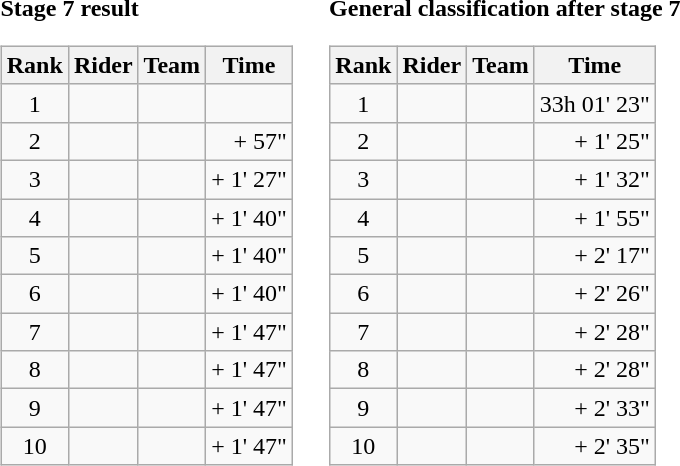<table>
<tr>
<td><strong>Stage 7 result</strong><br><table class="wikitable">
<tr>
<th scope="col">Rank</th>
<th scope="col">Rider</th>
<th scope="col">Team</th>
<th scope="col">Time</th>
</tr>
<tr>
<td style="text-align:center;">1</td>
<td></td>
<td></td>
<td style="text-align:right;"></td>
</tr>
<tr>
<td style="text-align:center;">2</td>
<td></td>
<td></td>
<td style="text-align:right;">+ 57"</td>
</tr>
<tr>
<td style="text-align:center;">3</td>
<td></td>
<td></td>
<td style="text-align:right;">+ 1' 27"</td>
</tr>
<tr>
<td style="text-align:center;">4</td>
<td></td>
<td></td>
<td style="text-align:right;">+ 1' 40"</td>
</tr>
<tr>
<td style="text-align:center;">5</td>
<td> </td>
<td></td>
<td style="text-align:right;">+ 1' 40"</td>
</tr>
<tr>
<td style="text-align:center;">6</td>
<td></td>
<td></td>
<td style="text-align:right;">+ 1' 40"</td>
</tr>
<tr>
<td style="text-align:center;">7</td>
<td></td>
<td></td>
<td style="text-align:right;">+ 1' 47"</td>
</tr>
<tr>
<td style="text-align:center;">8</td>
<td></td>
<td></td>
<td style="text-align:right;">+ 1' 47"</td>
</tr>
<tr>
<td style="text-align:center;">9</td>
<td></td>
<td></td>
<td style="text-align:right;">+ 1' 47"</td>
</tr>
<tr>
<td style="text-align:center;">10</td>
<td></td>
<td></td>
<td style="text-align:right;">+ 1' 47"</td>
</tr>
</table>
</td>
<td></td>
<td><strong>General classification after stage 7</strong><br><table class="wikitable">
<tr>
<th scope="col">Rank</th>
<th scope="col">Rider</th>
<th scope="col">Team</th>
<th scope="col">Time</th>
</tr>
<tr>
<td style="text-align:center;">1</td>
<td> </td>
<td></td>
<td style="text-align:right;">33h 01' 23"</td>
</tr>
<tr>
<td style="text-align:center;">2</td>
<td></td>
<td></td>
<td style="text-align:right;">+ 1' 25"</td>
</tr>
<tr>
<td style="text-align:center;">3</td>
<td></td>
<td></td>
<td style="text-align:right;">+ 1' 32"</td>
</tr>
<tr>
<td style="text-align:center;">4</td>
<td> </td>
<td></td>
<td style="text-align:right;">+ 1' 55"</td>
</tr>
<tr>
<td style="text-align:center;">5</td>
<td> </td>
<td></td>
<td style="text-align:right;">+ 2' 17"</td>
</tr>
<tr>
<td style="text-align:center;">6</td>
<td> </td>
<td></td>
<td style="text-align:right;">+ 2' 26"</td>
</tr>
<tr>
<td style="text-align:center;">7</td>
<td></td>
<td></td>
<td style="text-align:right;">+ 2' 28"</td>
</tr>
<tr>
<td style="text-align:center;">8</td>
<td></td>
<td></td>
<td style="text-align:right;">+ 2' 28"</td>
</tr>
<tr>
<td style="text-align:center;">9</td>
<td></td>
<td></td>
<td style="text-align:right;">+ 2' 33"</td>
</tr>
<tr>
<td style="text-align:center;">10</td>
<td></td>
<td></td>
<td style="text-align:right;">+ 2' 35"</td>
</tr>
</table>
</td>
</tr>
</table>
